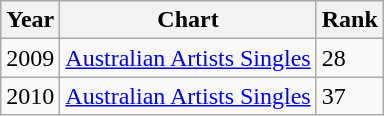<table class="wikitable">
<tr>
<th>Year</th>
<th>Chart</th>
<th>Rank</th>
</tr>
<tr>
<td>2009</td>
<td><a href='#'>Australian Artists Singles</a></td>
<td>28</td>
</tr>
<tr>
<td>2010</td>
<td><a href='#'>Australian Artists Singles</a></td>
<td>37</td>
</tr>
</table>
